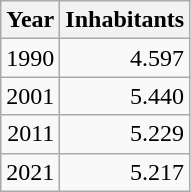<table cellspacing="0" cellpadding="0">
<tr>
<td valign="top"><br><table class="wikitable sortable zebra hintergrundfarbe5">
<tr>
<th>Year</th>
<th>Inhabitants</th>
</tr>
<tr align="right">
<td>1990</td>
<td>4.597</td>
</tr>
<tr align="right">
<td>2001</td>
<td>5.440</td>
</tr>
<tr align="right">
<td>2011</td>
<td>5.229</td>
</tr>
<tr align="right">
<td>2021</td>
<td>5.217</td>
</tr>
</table>
</td>
</tr>
</table>
